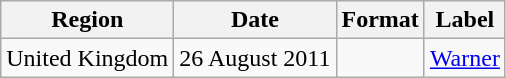<table class=wikitable>
<tr>
<th>Region</th>
<th>Date</th>
<th>Format</th>
<th>Label</th>
</tr>
<tr>
<td>United Kingdom</td>
<td>26 August 2011</td>
<td></td>
<td><a href='#'>Warner</a></td>
</tr>
</table>
